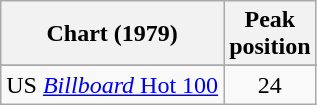<table class="wikitable sortable">
<tr>
<th>Chart (1979)</th>
<th>Peak<br>position</th>
</tr>
<tr>
</tr>
<tr>
</tr>
<tr>
<td>US <a href='#'><em>Billboard</em> Hot 100</a></td>
<td align="center">24</td>
</tr>
</table>
